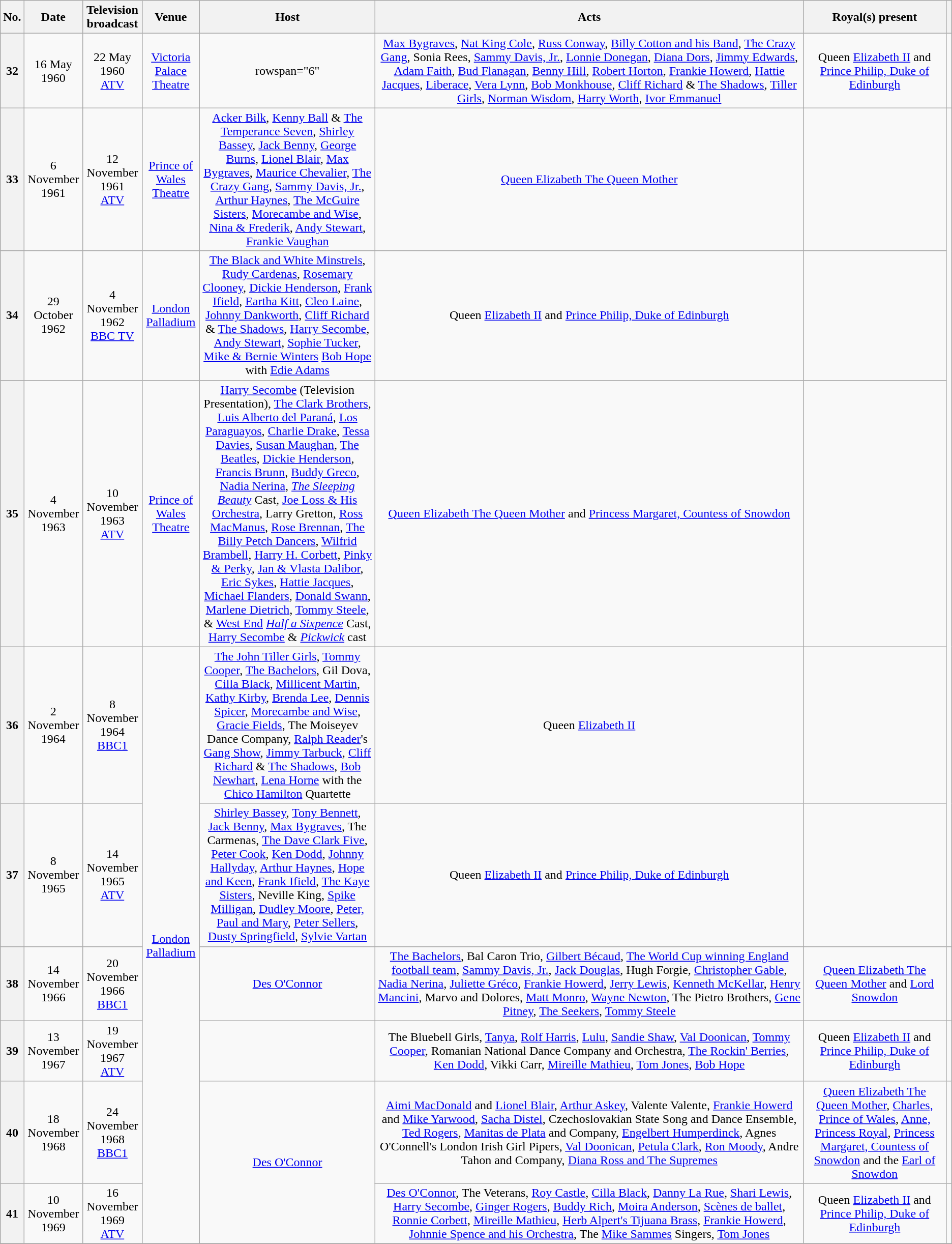<table class="wikitable" border="1" style="text-align:center">
<tr>
<th>No.</th>
<th>Date</th>
<th>Television broadcast</th>
<th>Venue</th>
<th>Host</th>
<th width=45%>Acts</th>
<th width=15%>Royal(s) present</th>
<th></th>
</tr>
<tr>
<th>32</th>
<td>16 May 1960</td>
<td>22 May 1960<br><a href='#'>ATV</a></td>
<td><a href='#'>Victoria Palace Theatre</a></td>
<td>rowspan="6" </td>
<td><a href='#'>Max Bygraves</a>, <a href='#'>Nat King Cole</a>, <a href='#'>Russ Conway</a>, <a href='#'>Billy Cotton and his Band</a>, <a href='#'>The Crazy Gang</a>, Sonia Rees, <a href='#'>Sammy Davis, Jr.</a>, <a href='#'>Lonnie Donegan</a>, <a href='#'>Diana Dors</a>, <a href='#'>Jimmy Edwards</a>, <a href='#'>Adam Faith</a>, <a href='#'>Bud Flanagan</a>, <a href='#'>Benny Hill</a>, <a href='#'>Robert Horton</a>, <a href='#'>Frankie Howerd</a>, <a href='#'>Hattie Jacques</a>, <a href='#'>Liberace</a>, <a href='#'>Vera Lynn</a>, <a href='#'>Bob Monkhouse</a>, <a href='#'>Cliff Richard</a> & <a href='#'>The Shadows</a>, <a href='#'>Tiller Girls</a>, <a href='#'>Norman Wisdom</a>, <a href='#'>Harry Worth</a>, <a href='#'>Ivor Emmanuel</a></td>
<td>Queen <a href='#'>Elizabeth II</a> and <a href='#'>Prince Philip, Duke of Edinburgh</a></td>
<td></td>
</tr>
<tr>
<th>33</th>
<td>6 November 1961</td>
<td>12 November 1961<br><a href='#'>ATV</a></td>
<td><a href='#'>Prince of Wales Theatre</a></td>
<td><a href='#'>Acker Bilk</a>, <a href='#'>Kenny Ball</a> & <a href='#'>The Temperance Seven</a>, <a href='#'>Shirley Bassey</a>, <a href='#'>Jack Benny</a>, <a href='#'>George Burns</a>, <a href='#'>Lionel Blair</a>, <a href='#'>Max Bygraves</a>, <a href='#'>Maurice Chevalier</a>, <a href='#'>The Crazy Gang</a>, <a href='#'>Sammy Davis, Jr.</a>, <a href='#'>Arthur Haynes</a>, <a href='#'>The McGuire Sisters</a>, <a href='#'>Morecambe and Wise</a>, <a href='#'>Nina & Frederik</a>, <a href='#'>Andy Stewart</a>, <a href='#'>Frankie Vaughan</a></td>
<td><a href='#'>Queen Elizabeth The Queen Mother</a></td>
<td></td>
</tr>
<tr>
<th>34</th>
<td>29 October 1962</td>
<td>4 November 1962<br><a href='#'>BBC TV</a></td>
<td><a href='#'>London Palladium</a></td>
<td><a href='#'>The Black and White Minstrels</a>, <a href='#'>Rudy Cardenas</a>, <a href='#'>Rosemary Clooney</a>, <a href='#'>Dickie Henderson</a>, <a href='#'>Frank Ifield</a>, <a href='#'>Eartha Kitt</a>, <a href='#'>Cleo Laine</a>, <a href='#'>Johnny Dankworth</a>, <a href='#'>Cliff Richard</a> & <a href='#'>The Shadows</a>, <a href='#'>Harry Secombe</a>, <a href='#'>Andy Stewart</a>, <a href='#'>Sophie Tucker</a>, <a href='#'>Mike & Bernie Winters</a> <a href='#'>Bob Hope</a> with <a href='#'>Edie Adams</a></td>
<td>Queen <a href='#'>Elizabeth II</a> and <a href='#'>Prince Philip, Duke of Edinburgh</a></td>
<td></td>
</tr>
<tr>
<th>35</th>
<td>4 November 1963</td>
<td>10 November 1963<br><a href='#'>ATV</a></td>
<td><a href='#'>Prince of Wales Theatre</a></td>
<td><a href='#'>Harry Secombe</a> (Television Presentation), <a href='#'>The Clark Brothers</a>, <a href='#'>Luis Alberto del Paraná</a>, <a href='#'>Los Paraguayos</a>, <a href='#'>Charlie Drake</a>, <a href='#'>Tessa Davies</a>, <a href='#'>Susan Maughan</a>, <a href='#'>The Beatles</a>, <a href='#'>Dickie Henderson</a>, <a href='#'>Francis Brunn</a>, <a href='#'>Buddy Greco</a>, <a href='#'>Nadia Nerina</a>, <em><a href='#'>The Sleeping Beauty</a></em> Cast, <a href='#'>Joe Loss & His Orchestra</a>, Larry Gretton, <a href='#'>Ross MacManus</a>, <a href='#'>Rose Brennan</a>, <a href='#'>The Billy Petch Dancers</a>, <a href='#'>Wilfrid Brambell</a>, <a href='#'>Harry H. Corbett</a>, <a href='#'>Pinky & Perky</a>, <a href='#'>Jan & Vlasta Dalibor</a>, <a href='#'>Eric Sykes</a>, <a href='#'>Hattie Jacques</a>, <a href='#'>Michael Flanders</a>, <a href='#'>Donald Swann</a>, <a href='#'>Marlene Dietrich</a>, <a href='#'>Tommy Steele</a>, & <a href='#'>West End</a> <em><a href='#'>Half a Sixpence</a></em> Cast, <a href='#'>Harry Secombe</a> & <em><a href='#'>Pickwick</a></em> cast</td>
<td><a href='#'>Queen Elizabeth The Queen Mother</a> and <a href='#'>Princess Margaret, Countess of Snowdon</a></td>
<td></td>
</tr>
<tr>
<th>36</th>
<td>2 November 1964</td>
<td>8 November 1964<br><a href='#'>BBC1</a></td>
<td rowspan="6"><a href='#'>London Palladium</a></td>
<td><a href='#'>The John Tiller Girls</a>, <a href='#'>Tommy Cooper</a>, <a href='#'>The Bachelors</a>, Gil Dova, <a href='#'>Cilla Black</a>, <a href='#'>Millicent Martin</a>, <a href='#'>Kathy Kirby</a>, <a href='#'>Brenda Lee</a>, <a href='#'>Dennis Spicer</a>, <a href='#'>Morecambe and Wise</a>, <a href='#'>Gracie Fields</a>, The Moiseyev Dance Company, <a href='#'>Ralph Reader</a>'s <a href='#'>Gang Show</a>, <a href='#'>Jimmy Tarbuck</a>, <a href='#'>Cliff Richard</a> & <a href='#'>The Shadows</a>, <a href='#'>Bob Newhart</a>, <a href='#'>Lena Horne</a> with the <a href='#'>Chico Hamilton</a> Quartette</td>
<td>Queen <a href='#'>Elizabeth II</a></td>
<td></td>
</tr>
<tr>
<th>37</th>
<td>8 November 1965</td>
<td>14 November 1965<br><a href='#'>ATV</a></td>
<td><a href='#'>Shirley Bassey</a>, <a href='#'>Tony Bennett</a>, <a href='#'>Jack Benny</a>, <a href='#'>Max Bygraves</a>, The Carmenas, <a href='#'>The Dave Clark Five</a>, <a href='#'>Peter Cook</a>, <a href='#'>Ken Dodd</a>, <a href='#'>Johnny Hallyday</a>, <a href='#'>Arthur Haynes</a>, <a href='#'>Hope and Keen</a>, <a href='#'>Frank Ifield</a>, <a href='#'>The Kaye Sisters</a>, Neville King, <a href='#'>Spike Milligan</a>, <a href='#'>Dudley Moore</a>, <a href='#'>Peter, Paul and Mary</a>, <a href='#'>Peter Sellers</a>, <a href='#'>Dusty Springfield</a>, <a href='#'>Sylvie Vartan</a></td>
<td>Queen <a href='#'>Elizabeth II</a> and <a href='#'>Prince Philip, Duke of Edinburgh</a></td>
<td></td>
</tr>
<tr>
<th>38</th>
<td>14 November 1966</td>
<td>20 November 1966<br><a href='#'>BBC1</a></td>
<td><a href='#'>Des O'Connor</a></td>
<td><a href='#'>The Bachelors</a>, Bal Caron Trio, <a href='#'>Gilbert Bécaud</a>, <a href='#'>The World Cup winning England football team</a>, <a href='#'>Sammy Davis, Jr.</a>, <a href='#'>Jack Douglas</a>, Hugh Forgie, <a href='#'>Christopher Gable</a>, <a href='#'>Nadia Nerina</a>, <a href='#'>Juliette Gréco</a>, <a href='#'>Frankie Howerd</a>, <a href='#'>Jerry Lewis</a>, <a href='#'>Kenneth McKellar</a>, <a href='#'>Henry Mancini</a>, Marvo and Dolores, <a href='#'>Matt Monro</a>, <a href='#'>Wayne Newton</a>, The Pietro Brothers, <a href='#'>Gene Pitney</a>, <a href='#'>The Seekers</a>, <a href='#'>Tommy Steele</a></td>
<td><a href='#'>Queen Elizabeth The Queen Mother</a> and <a href='#'>Lord Snowdon</a></td>
<td></td>
</tr>
<tr>
<th>39</th>
<td>13 November 1967</td>
<td>19 November 1967<br><a href='#'>ATV</a></td>
<td></td>
<td>The Bluebell Girls, <a href='#'>Tanya</a>, <a href='#'>Rolf Harris</a>, <a href='#'>Lulu</a>, <a href='#'>Sandie Shaw</a>, <a href='#'>Val Doonican</a>, <a href='#'>Tommy Cooper</a>, Romanian National Dance Company and Orchestra, <a href='#'>The Rockin' Berries</a>, <a href='#'>Ken Dodd</a>, Vikki Carr, <a href='#'>Mireille Mathieu</a>, <a href='#'>Tom Jones</a>, <a href='#'>Bob Hope</a></td>
<td>Queen <a href='#'>Elizabeth II</a> and <a href='#'>Prince Philip, Duke of Edinburgh</a></td>
<td></td>
</tr>
<tr>
<th>40</th>
<td>18 November 1968</td>
<td>24 November 1968<br><a href='#'>BBC1</a></td>
<td rowspan="2"><a href='#'>Des O'Connor</a></td>
<td><a href='#'>Aimi MacDonald</a> and <a href='#'>Lionel Blair</a>, <a href='#'>Arthur Askey</a>, Valente Valente, <a href='#'>Frankie Howerd</a> and <a href='#'>Mike Yarwood</a>, <a href='#'>Sacha Distel</a>, Czechoslovakian State Song and Dance Ensemble, <a href='#'>Ted Rogers</a>, <a href='#'>Manitas de Plata</a> and Company, <a href='#'>Engelbert Humperdinck</a>, Agnes O'Connell's London Irish Girl Pipers, <a href='#'>Val Doonican</a>, <a href='#'>Petula Clark</a>, <a href='#'>Ron Moody</a>, Andre Tahon and Company, <a href='#'>Diana Ross and The Supremes</a></td>
<td><a href='#'>Queen Elizabeth The Queen Mother</a>, <a href='#'>Charles, Prince of Wales</a>, <a href='#'>Anne, Princess Royal</a>, <a href='#'>Princess Margaret, Countess of Snowdon</a> and the <a href='#'>Earl of Snowdon</a></td>
<td></td>
</tr>
<tr>
<th>41</th>
<td>10 November 1969</td>
<td>16 November 1969<br><a href='#'>ATV</a></td>
<td><a href='#'>Des O'Connor</a>, The Veterans, <a href='#'>Roy Castle</a>, <a href='#'>Cilla Black</a>, <a href='#'>Danny La Rue</a>, <a href='#'>Shari Lewis</a>, <a href='#'>Harry Secombe</a>, <a href='#'>Ginger Rogers</a>, <a href='#'>Buddy Rich</a>, <a href='#'>Moira Anderson</a>, <a href='#'>Scènes de ballet</a>, <a href='#'>Ronnie Corbett</a>, <a href='#'>Mireille Mathieu</a>, <a href='#'>Herb Alpert's Tijuana Brass</a>, <a href='#'>Frankie Howerd</a>, <a href='#'>Johnnie Spence and his Orchestra</a>, The <a href='#'>Mike Sammes</a> Singers, <a href='#'>Tom Jones</a></td>
<td>Queen <a href='#'>Elizabeth II</a> and <a href='#'>Prince Philip, Duke of Edinburgh</a></td>
<td></td>
</tr>
<tr>
</tr>
</table>
